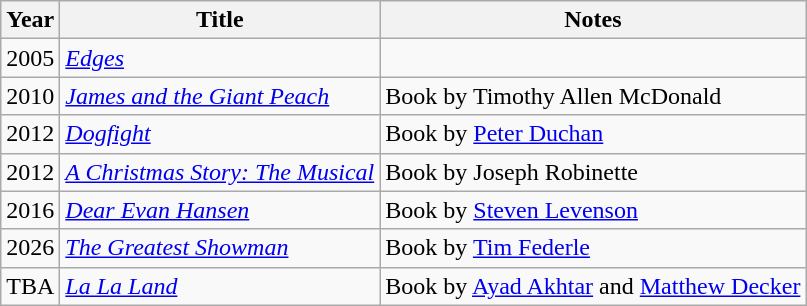<table class="wikitable">
<tr>
<th>Year</th>
<th>Title</th>
<th>Notes</th>
</tr>
<tr>
<td>2005</td>
<td><em><a href='#'>Edges</a></em></td>
<td></td>
</tr>
<tr>
<td>2010</td>
<td><em><a href='#'>James and the Giant Peach</a></em></td>
<td>Book by Timothy Allen McDonald</td>
</tr>
<tr>
<td>2012</td>
<td><em><a href='#'>Dogfight</a></em></td>
<td>Book by <a href='#'>Peter Duchan</a></td>
</tr>
<tr>
<td>2012</td>
<td><em><a href='#'>A Christmas Story: The Musical</a></em></td>
<td>Book by Joseph Robinette</td>
</tr>
<tr>
<td>2016</td>
<td><em><a href='#'>Dear Evan Hansen</a></em></td>
<td>Book by <a href='#'>Steven Levenson</a></td>
</tr>
<tr>
<td>2026</td>
<td><em><a href='#'>The Greatest Showman</a></em></td>
<td>Book by <a href='#'>Tim Federle</a></td>
</tr>
<tr>
<td>TBA</td>
<td><em><a href='#'>La La Land</a></em></td>
<td>Book by <a href='#'>Ayad Akhtar</a> and <a href='#'>Matthew Decker</a></td>
</tr>
</table>
